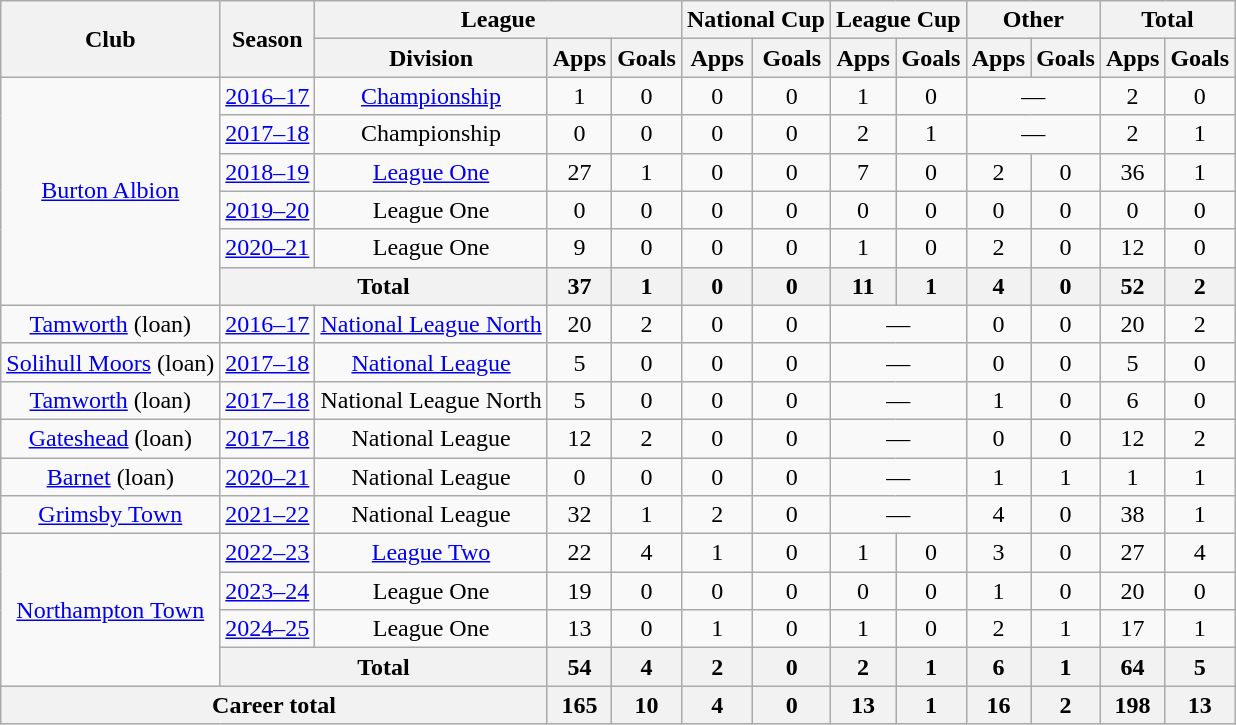<table class="wikitable" style="text-align: center">
<tr>
<th rowspan="2">Club</th>
<th rowspan="2">Season</th>
<th colspan="3">League</th>
<th colspan="2">National Cup</th>
<th colspan="2">League Cup</th>
<th colspan="2">Other</th>
<th colspan="2">Total</th>
</tr>
<tr>
<th>Division</th>
<th>Apps</th>
<th>Goals</th>
<th>Apps</th>
<th>Goals</th>
<th>Apps</th>
<th>Goals</th>
<th>Apps</th>
<th>Goals</th>
<th>Apps</th>
<th>Goals</th>
</tr>
<tr>
<td rowspan="6"><a href='#'>Burton Albion</a></td>
<td><a href='#'>2016–17</a></td>
<td><a href='#'>Championship</a></td>
<td>1</td>
<td>0</td>
<td>0</td>
<td>0</td>
<td>1</td>
<td>0</td>
<td colspan="2">—</td>
<td>2</td>
<td>0</td>
</tr>
<tr>
<td><a href='#'>2017–18</a></td>
<td>Championship</td>
<td>0</td>
<td>0</td>
<td>0</td>
<td>0</td>
<td>2</td>
<td>1</td>
<td colspan="2">—</td>
<td>2</td>
<td>1</td>
</tr>
<tr>
<td><a href='#'>2018–19</a></td>
<td><a href='#'>League One</a></td>
<td>27</td>
<td>1</td>
<td>0</td>
<td>0</td>
<td>7</td>
<td>0</td>
<td>2</td>
<td>0</td>
<td>36</td>
<td>1</td>
</tr>
<tr>
<td><a href='#'>2019–20</a></td>
<td>League One</td>
<td>0</td>
<td>0</td>
<td>0</td>
<td>0</td>
<td>0</td>
<td>0</td>
<td>0</td>
<td>0</td>
<td>0</td>
<td>0</td>
</tr>
<tr>
<td><a href='#'>2020–21</a></td>
<td>League One</td>
<td>9</td>
<td>0</td>
<td>0</td>
<td>0</td>
<td>1</td>
<td>0</td>
<td>2</td>
<td>0</td>
<td>12</td>
<td>0</td>
</tr>
<tr>
<th colspan="2">Total</th>
<th>37</th>
<th>1</th>
<th>0</th>
<th>0</th>
<th>11</th>
<th>1</th>
<th>4</th>
<th>0</th>
<th>52</th>
<th>2</th>
</tr>
<tr>
<td><a href='#'>Tamworth</a> (loan)</td>
<td><a href='#'>2016–17</a></td>
<td><a href='#'>National League North</a></td>
<td>20</td>
<td>2</td>
<td>0</td>
<td>0</td>
<td colspan="2">—</td>
<td>0</td>
<td>0</td>
<td>20</td>
<td>2</td>
</tr>
<tr>
<td><a href='#'>Solihull Moors</a> (loan)</td>
<td><a href='#'>2017–18</a></td>
<td><a href='#'>National League</a></td>
<td>5</td>
<td>0</td>
<td>0</td>
<td>0</td>
<td colspan="2">—</td>
<td>0</td>
<td>0</td>
<td>5</td>
<td>0</td>
</tr>
<tr>
<td><a href='#'>Tamworth</a> (loan)</td>
<td><a href='#'>2017–18</a></td>
<td>National League North</td>
<td>5</td>
<td>0</td>
<td>0</td>
<td>0</td>
<td colspan="2">—</td>
<td>1</td>
<td>0</td>
<td>6</td>
<td>0</td>
</tr>
<tr>
<td><a href='#'>Gateshead</a> (loan)</td>
<td><a href='#'>2017–18</a></td>
<td>National League</td>
<td>12</td>
<td>2</td>
<td>0</td>
<td>0</td>
<td colspan="2">—</td>
<td>0</td>
<td>0</td>
<td>12</td>
<td>2</td>
</tr>
<tr>
<td><a href='#'>Barnet</a> (loan)</td>
<td><a href='#'>2020–21</a></td>
<td>National League</td>
<td>0</td>
<td>0</td>
<td>0</td>
<td>0</td>
<td colspan="2">—</td>
<td>1</td>
<td>1</td>
<td>1</td>
<td>1</td>
</tr>
<tr>
<td><a href='#'>Grimsby Town</a></td>
<td><a href='#'>2021–22</a></td>
<td>National League</td>
<td>32</td>
<td>1</td>
<td>2</td>
<td>0</td>
<td colspan="2">—</td>
<td>4</td>
<td>0</td>
<td>38</td>
<td>1</td>
</tr>
<tr>
<td rowspan="4"><a href='#'>Northampton Town</a></td>
<td><a href='#'>2022–23</a></td>
<td><a href='#'>League Two</a></td>
<td>22</td>
<td>4</td>
<td>1</td>
<td>0</td>
<td>1</td>
<td>0</td>
<td>3</td>
<td>0</td>
<td>27</td>
<td>4</td>
</tr>
<tr>
<td><a href='#'>2023–24</a></td>
<td>League One</td>
<td>19</td>
<td>0</td>
<td>0</td>
<td>0</td>
<td>0</td>
<td>0</td>
<td>1</td>
<td>0</td>
<td>20</td>
<td>0</td>
</tr>
<tr>
<td><a href='#'>2024–25</a></td>
<td>League One</td>
<td>13</td>
<td>0</td>
<td>1</td>
<td>0</td>
<td>1</td>
<td>0</td>
<td>2</td>
<td>1</td>
<td>17</td>
<td>1</td>
</tr>
<tr>
<th colspan="2">Total</th>
<th>54</th>
<th>4</th>
<th>2</th>
<th>0</th>
<th>2</th>
<th>1</th>
<th>6</th>
<th>1</th>
<th>64</th>
<th>5</th>
</tr>
<tr>
<th colspan="3">Career total</th>
<th>165</th>
<th>10</th>
<th>4</th>
<th>0</th>
<th>13</th>
<th>1</th>
<th>16</th>
<th>2</th>
<th>198</th>
<th>13</th>
</tr>
</table>
